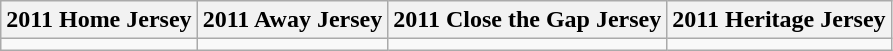<table class="wikitable" style="text-align:center;">
<tr>
<th>2011 Home Jersey</th>
<th>2011 Away Jersey</th>
<th>2011 Close the Gap Jersey</th>
<th>2011 Heritage Jersey</th>
</tr>
<tr>
<td></td>
<td></td>
<td></td>
<td></td>
</tr>
</table>
